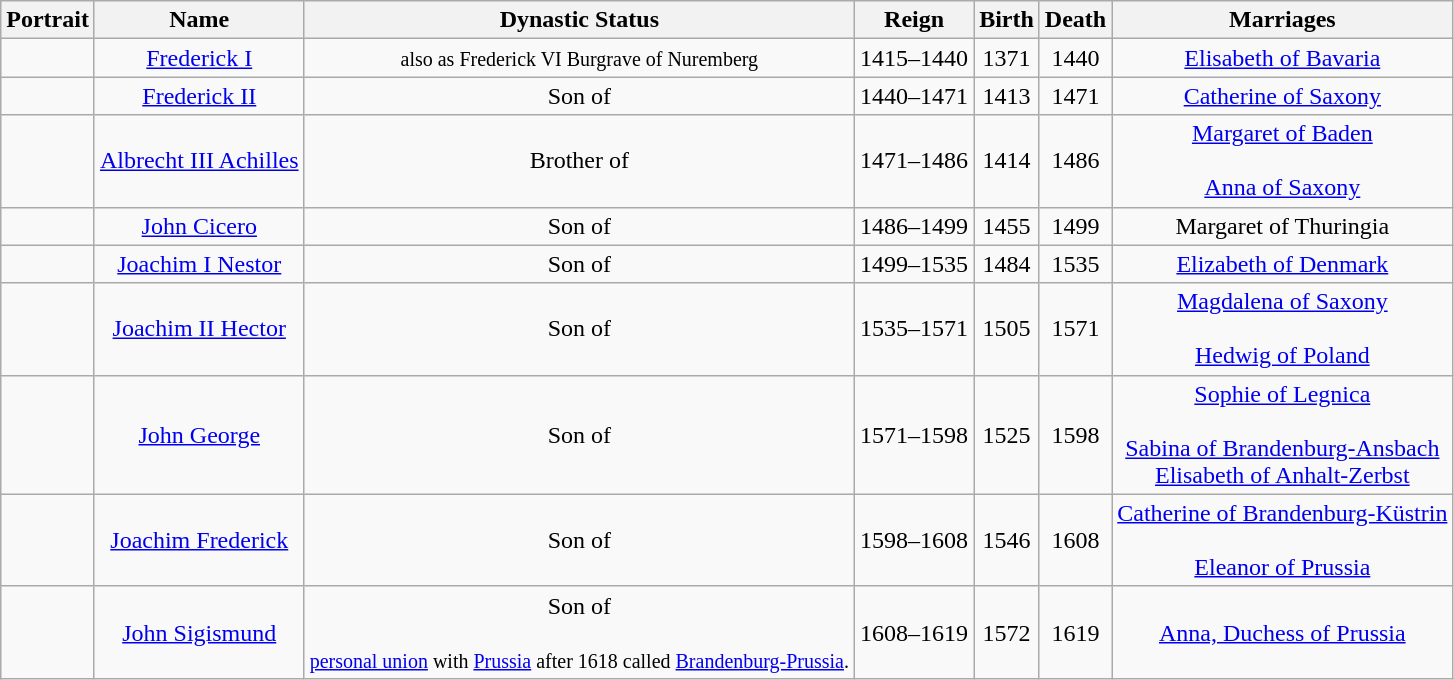<table class="wikitable">
<tr>
<th>Portrait</th>
<th>Name</th>
<th>Dynastic Status</th>
<th>Reign</th>
<th>Birth</th>
<th>Death</th>
<th>Marriages</th>
</tr>
<tr>
<td align="center"></td>
<td align="center"><a href='#'>Frederick I</a></td>
<td align="center"><small>also as Frederick VI Burgrave of Nuremberg</small></td>
<td align="center">1415–1440</td>
<td align="center">1371</td>
<td align="center">1440</td>
<td align="center"><a href='#'>Elisabeth of Bavaria</a></td>
</tr>
<tr>
<td align="center"></td>
<td align="center"><a href='#'>Frederick II</a></td>
<td align="center">Son of</td>
<td align="center">1440–1471</td>
<td align="center">1413</td>
<td align="center">1471</td>
<td align="center"><a href='#'>Catherine of Saxony</a></td>
</tr>
<tr>
<td align="center"></td>
<td align="center"><a href='#'>Albrecht III Achilles</a></td>
<td align="center">Brother of</td>
<td align="center">1471–1486</td>
<td align="center">1414</td>
<td align="center">1486</td>
<td align="center"><a href='#'>Margaret of Baden</a><br><br><a href='#'>Anna of Saxony</a></td>
</tr>
<tr>
<td align="center"></td>
<td align="center"><a href='#'>John Cicero</a></td>
<td align="center">Son of</td>
<td align="center">1486–1499</td>
<td align="center">1455</td>
<td align="center">1499</td>
<td align="center">Margaret of Thuringia</td>
</tr>
<tr>
<td align="center"></td>
<td align="center"><a href='#'>Joachim I Nestor</a></td>
<td align="center">Son of</td>
<td align="center">1499–1535</td>
<td align="center">1484</td>
<td align="center">1535</td>
<td align="center"><a href='#'>Elizabeth of Denmark</a></td>
</tr>
<tr>
<td align="center"></td>
<td align="center"><a href='#'>Joachim II Hector</a></td>
<td align="center">Son of</td>
<td align="center">1535–1571</td>
<td align="center">1505</td>
<td align="center">1571</td>
<td align="center"><a href='#'>Magdalena of Saxony</a><br><br><a href='#'>Hedwig of Poland</a></td>
</tr>
<tr>
<td align="center"></td>
<td align="center"><a href='#'>John George</a></td>
<td align="center">Son of</td>
<td align="center">1571–1598</td>
<td align="center">1525</td>
<td align="center">1598</td>
<td align="center"><a href='#'>Sophie of Legnica</a><br><br><a href='#'>Sabina of Brandenburg-Ansbach</a><br>
<a href='#'>Elisabeth of Anhalt-Zerbst</a></td>
</tr>
<tr>
<td align="center"></td>
<td align="center"><a href='#'>Joachim Frederick</a></td>
<td align="center">Son of</td>
<td align="center">1598–1608</td>
<td align="center">1546</td>
<td align="center">1608</td>
<td align="center"><a href='#'>Catherine of Brandenburg-Küstrin</a><br><br><a href='#'>Eleanor of Prussia</a></td>
</tr>
<tr>
<td align="center"></td>
<td align="center"><a href='#'>John Sigismund</a></td>
<td align="center">Son of<br><br><small><a href='#'>personal union</a> with <a href='#'>Prussia</a> after 1618 called <a href='#'>Brandenburg-Prussia</a>.</small></td>
<td align="center">1608–1619</td>
<td align="center">1572</td>
<td align="center">1619</td>
<td align="center"><a href='#'>Anna, Duchess of Prussia</a></td>
</tr>
</table>
